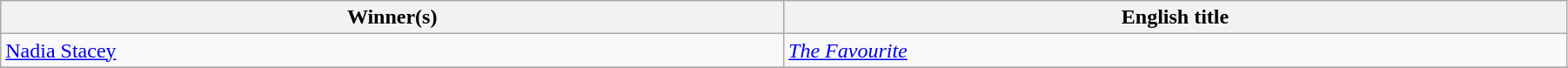<table class="wikitable" width="95%" cellpadding="5">
<tr>
<th width="18%">Winner(s)</th>
<th width="18%">English title</th>
</tr>
<tr>
<td>  <a href='#'>Nadia Stacey</a></td>
<td><em><a href='#'>The Favourite</a></em></td>
</tr>
<tr>
</tr>
</table>
